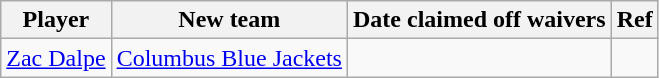<table class="wikitable">
<tr>
<th>Player</th>
<th>New team</th>
<th>Date claimed off waivers</th>
<th>Ref</th>
</tr>
<tr>
<td><a href='#'>Zac Dalpe</a></td>
<td><a href='#'>Columbus Blue Jackets</a></td>
<td></td>
<td></td>
</tr>
</table>
